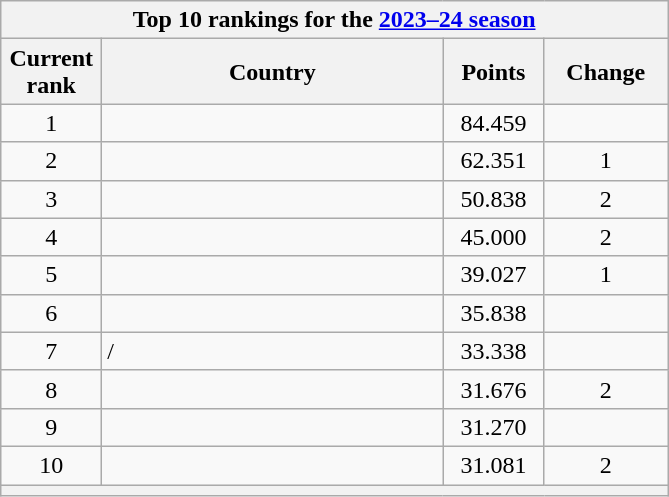<table class="wikitable" style="text-align:center;">
<tr>
<th colspan="4">Top 10 rankings for the <a href='#'>2023–24 season</a></th>
</tr>
<tr>
<th width="60">Current<br>rank</th>
<th width="220">Country</th>
<th width="60">Points</th>
<th width="75">Change</th>
</tr>
<tr>
<td>1</td>
<td align="left"></td>
<td>84.459</td>
<td></td>
</tr>
<tr>
<td>2</td>
<td align="left"></td>
<td>62.351</td>
<td> 1</td>
</tr>
<tr>
<td>3</td>
<td align="left"></td>
<td>50.838</td>
<td> 2</td>
</tr>
<tr>
<td>4</td>
<td align="left"></td>
<td>45.000</td>
<td> 2</td>
</tr>
<tr>
<td>5</td>
<td align="left"></td>
<td>39.027</td>
<td> 1</td>
</tr>
<tr>
<td>6</td>
<td align="left"></td>
<td>35.838</td>
<td></td>
</tr>
<tr>
<td>7</td>
<td align="left"> / </td>
<td>33.338</td>
<td></td>
</tr>
<tr>
<td>8</td>
<td align="left"></td>
<td>31.676</td>
<td> 2</td>
</tr>
<tr>
<td>9</td>
<td align="left"></td>
<td>31.270</td>
<td></td>
</tr>
<tr>
<td>10</td>
<td align="left"></td>
<td>31.081</td>
<td> 2</td>
</tr>
<tr>
<th colspan="4"></th>
</tr>
</table>
